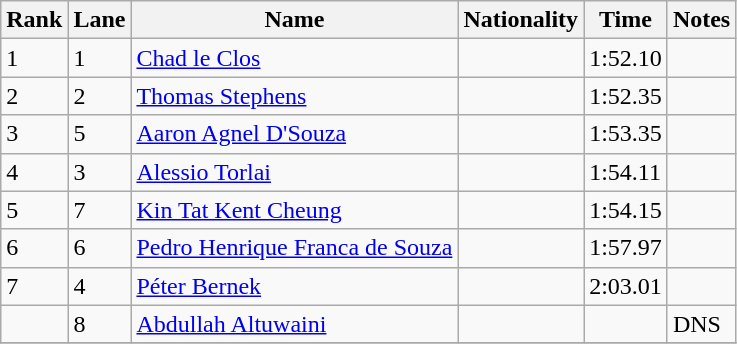<table class="wikitable">
<tr>
<th>Rank</th>
<th>Lane</th>
<th>Name</th>
<th>Nationality</th>
<th>Time</th>
<th>Notes</th>
</tr>
<tr>
<td>1</td>
<td>1</td>
<td><a href='#'>Chad le Clos</a></td>
<td></td>
<td>1:52.10</td>
<td></td>
</tr>
<tr>
<td>2</td>
<td>2</td>
<td><a href='#'>Thomas Stephens</a></td>
<td></td>
<td>1:52.35</td>
<td></td>
</tr>
<tr>
<td>3</td>
<td>5</td>
<td><a href='#'>Aaron Agnel D'Souza</a></td>
<td></td>
<td>1:53.35</td>
<td></td>
</tr>
<tr>
<td>4</td>
<td>3</td>
<td><a href='#'>Alessio Torlai</a></td>
<td></td>
<td>1:54.11</td>
<td></td>
</tr>
<tr>
<td>5</td>
<td>7</td>
<td><a href='#'>Kin Tat Kent Cheung</a></td>
<td></td>
<td>1:54.15</td>
<td></td>
</tr>
<tr>
<td>6</td>
<td>6</td>
<td><a href='#'>Pedro Henrique Franca de Souza</a></td>
<td></td>
<td>1:57.97</td>
<td></td>
</tr>
<tr>
<td>7</td>
<td>4</td>
<td><a href='#'>Péter Bernek</a></td>
<td></td>
<td>2:03.01</td>
<td></td>
</tr>
<tr>
<td></td>
<td>8</td>
<td><a href='#'>Abdullah Altuwaini</a></td>
<td></td>
<td></td>
<td>DNS</td>
</tr>
<tr>
</tr>
</table>
